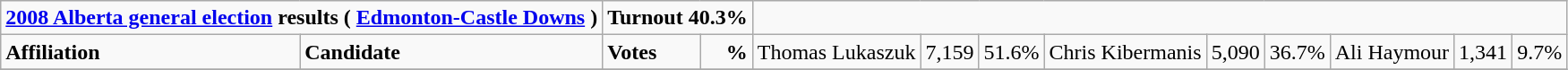<table class="wikitable">
<tr>
<td colspan="3" align=center><strong><a href='#'>2008 Alberta general election</a> results ( <a href='#'>Edmonton-Castle Downs</a> )</strong></td>
<td colspan="2"><span><strong>Turnout 40.3%</strong></span></td>
</tr>
<tr>
<td colspan="2" rowspan="1" align="left" valign="top"><strong>Affiliation</strong></td>
<td valign="top"><strong>Candidate</strong></td>
<td valign="top"><strong>Votes</strong></td>
<td valign="top" align="right"><strong>%</strong><br></td>
<td>Thomas Lukaszuk</td>
<td align="right">7,159</td>
<td align="right">51.6%<br></td>
<td>Chris Kibermanis</td>
<td align="right">5,090</td>
<td align="right">36.7%<br>
</td>
<td>Ali Haymour</td>
<td align="right">1,341</td>
<td align="right">9.7%</td>
</tr>
<tr>
</tr>
</table>
